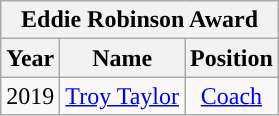<table class="wikitable">
<tr align="center">
<th colspan=5>Eddie Robinson Award</th>
</tr>
<tr>
<th>Year</th>
<th>Name</th>
<th>Position</th>
</tr>
<tr align="center" bgcolor="">
<td>2019</td>
<td><a href='#'>Troy Taylor</a></td>
<td><a href='#'>Coach</a></td>
</tr>
</table>
